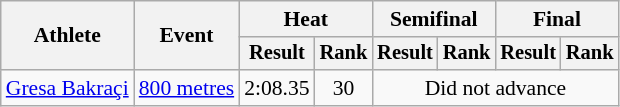<table class=wikitable style=font-size:90%>
<tr>
<th rowspan=2>Athlete</th>
<th rowspan=2>Event</th>
<th colspan=2>Heat</th>
<th colspan=2>Semifinal</th>
<th colspan=2>Final</th>
</tr>
<tr style=font-size:95%>
<th>Result</th>
<th>Rank</th>
<th>Result</th>
<th>Rank</th>
<th>Result</th>
<th>Rank</th>
</tr>
<tr align=center>
<td align=left><a href='#'>Gresa Bakraçi</a></td>
<td align=left><a href='#'>800 metres</a></td>
<td>2:08.35</td>
<td>30</td>
<td colspan=4>Did not advance</td>
</tr>
</table>
